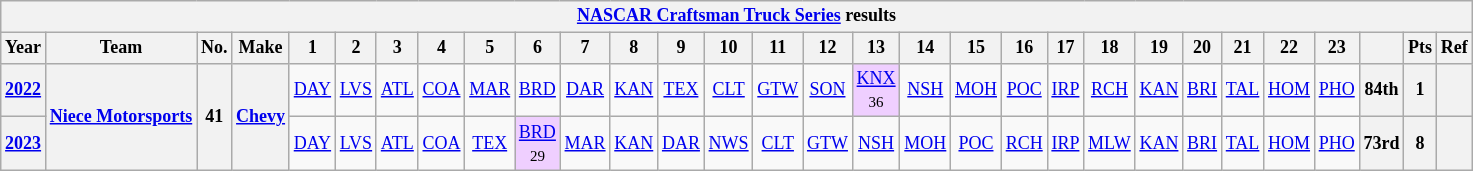<table class="wikitable" style="text-align:center; font-size:75%">
<tr>
<th colspan=45><a href='#'>NASCAR Craftsman Truck Series</a> results</th>
</tr>
<tr>
<th>Year</th>
<th>Team</th>
<th>No.</th>
<th>Make</th>
<th>1</th>
<th>2</th>
<th>3</th>
<th>4</th>
<th>5</th>
<th>6</th>
<th>7</th>
<th>8</th>
<th>9</th>
<th>10</th>
<th>11</th>
<th>12</th>
<th>13</th>
<th>14</th>
<th>15</th>
<th>16</th>
<th>17</th>
<th>18</th>
<th>19</th>
<th>20</th>
<th>21</th>
<th>22</th>
<th>23</th>
<th></th>
<th>Pts</th>
<th>Ref</th>
</tr>
<tr>
<th><a href='#'>2022</a></th>
<th rowspan=2><a href='#'>Niece Motorsports</a></th>
<th rowspan=2>41</th>
<th rowspan=2><a href='#'>Chevy</a></th>
<td><a href='#'>DAY</a></td>
<td><a href='#'>LVS</a></td>
<td><a href='#'>ATL</a></td>
<td><a href='#'>COA</a></td>
<td><a href='#'>MAR</a></td>
<td><a href='#'>BRD</a></td>
<td><a href='#'>DAR</a></td>
<td><a href='#'>KAN</a></td>
<td><a href='#'>TEX</a></td>
<td><a href='#'>CLT</a></td>
<td><a href='#'>GTW</a></td>
<td><a href='#'>SON</a></td>
<td style="background:#EFCFFF;"><a href='#'>KNX</a><br><small>36</small></td>
<td><a href='#'>NSH</a></td>
<td><a href='#'>MOH</a></td>
<td><a href='#'>POC</a></td>
<td><a href='#'>IRP</a></td>
<td><a href='#'>RCH</a></td>
<td><a href='#'>KAN</a></td>
<td><a href='#'>BRI</a></td>
<td><a href='#'>TAL</a></td>
<td><a href='#'>HOM</a></td>
<td><a href='#'>PHO</a></td>
<th>84th</th>
<th>1</th>
<th></th>
</tr>
<tr>
<th><a href='#'>2023</a></th>
<td><a href='#'>DAY</a></td>
<td><a href='#'>LVS</a></td>
<td><a href='#'>ATL</a></td>
<td><a href='#'>COA</a></td>
<td><a href='#'>TEX</a></td>
<td style="background:#EFCFFF;"><a href='#'>BRD</a><br><small>29</small></td>
<td><a href='#'>MAR</a></td>
<td><a href='#'>KAN</a></td>
<td><a href='#'>DAR</a></td>
<td><a href='#'>NWS</a></td>
<td><a href='#'>CLT</a></td>
<td><a href='#'>GTW</a></td>
<td><a href='#'>NSH</a></td>
<td><a href='#'>MOH</a></td>
<td><a href='#'>POC</a></td>
<td><a href='#'>RCH</a></td>
<td><a href='#'>IRP</a></td>
<td><a href='#'>MLW</a></td>
<td><a href='#'>KAN</a></td>
<td><a href='#'>BRI</a></td>
<td><a href='#'>TAL</a></td>
<td><a href='#'>HOM</a></td>
<td><a href='#'>PHO</a></td>
<th>73rd</th>
<th>8</th>
<th></th>
</tr>
</table>
